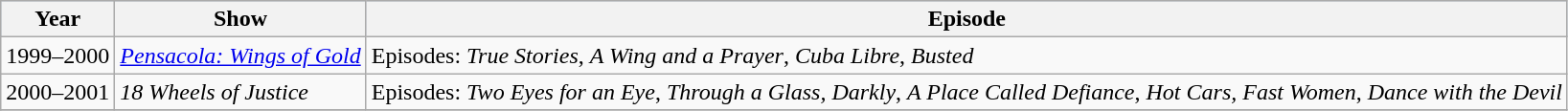<table class="wikitable">
<tr style="background:#b0c4de; text-align:center;">
<th>Year</th>
<th>Show</th>
<th>Episode</th>
</tr>
<tr>
<td>1999–2000</td>
<td><em><a href='#'>Pensacola: Wings of Gold</a></em></td>
<td>Episodes: <em>True Stories</em>, <em>A Wing and a Prayer</em>, <em>Cuba Libre</em>, <em>Busted</em></td>
</tr>
<tr>
<td>2000–2001</td>
<td><em>18 Wheels of Justice</em></td>
<td>Episodes: <em>Two Eyes for an Eye</em>, <em>Through a Glass, Darkly</em>, <em>A Place Called Defiance</em>, <em>Hot Cars, Fast Women</em>, <em>Dance with the Devil</em></td>
</tr>
<tr>
</tr>
</table>
